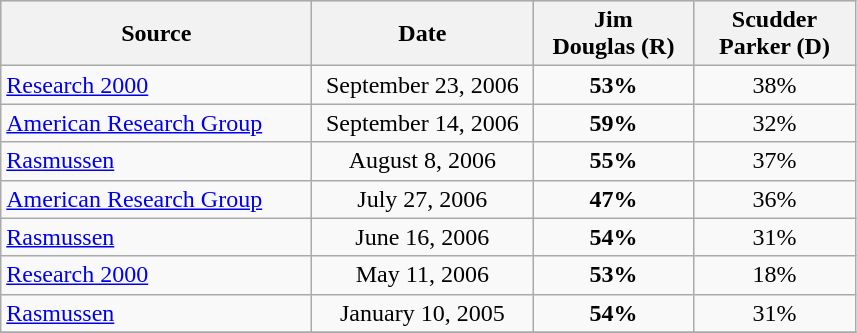<table class="wikitable" style="text-align:center">
<tr bgcolor=lightgrey>
<th width="200px">Source</th>
<th width="140px">Date</th>
<th width="100px">Jim<br>Douglas (R)</th>
<th width="100px">Scudder<br>Parker (D)</th>
</tr>
<tr>
<td align=left><a href='#'>Research 2000</a></td>
<td>September 23, 2006</td>
<td><strong>53%</strong></td>
<td align=center>38%</td>
</tr>
<tr>
<td align=left><a href='#'>American Research Group</a></td>
<td>September 14, 2006</td>
<td><strong>59%</strong></td>
<td align=center>32%</td>
</tr>
<tr>
<td align=left><a href='#'>Rasmussen</a></td>
<td>August 8, 2006</td>
<td><strong>55%</strong></td>
<td align=center>37%</td>
</tr>
<tr>
<td align=left><a href='#'>American Research Group</a></td>
<td>July 27, 2006</td>
<td><strong>47%</strong></td>
<td align=center>36%</td>
</tr>
<tr>
<td align=left><a href='#'>Rasmussen</a></td>
<td>June 16, 2006</td>
<td><strong>54%</strong></td>
<td align=center>31%</td>
</tr>
<tr>
<td align=left><a href='#'>Research 2000</a></td>
<td>May 11, 2006</td>
<td><strong>53%</strong></td>
<td align=center>18%</td>
</tr>
<tr>
<td align=left><a href='#'>Rasmussen</a></td>
<td>January 10, 2005</td>
<td><strong>54%</strong></td>
<td align=center>31%</td>
</tr>
<tr>
</tr>
</table>
